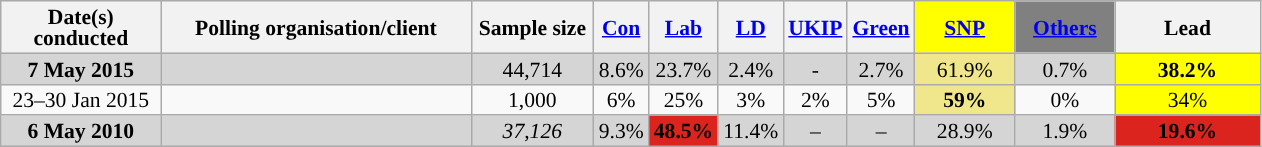<table class="wikitable sortable" style="text-align:center;font-size:90%;line-height:14px">
<tr>
<th ! style="width:100px;">Date(s)<br>conducted</th>
<th style="width:200px;">Polling organisation/client</th>
<th class="unsortable" style="width:75px;">Sample size</th>
<th class="unsortable" style="background:"><a href='#'><span>Con</span></a></th>
<th class="unsortable" style="background:"><a href='#'><span>Lab</span></a></th>
<th class="unsortable" style="background:"><a href='#'><span>LD</span></a></th>
<th class="unsortable" style="background:"><a href='#'><span>UKIP</span></a></th>
<th class="unsortable" style="background:"><a href='#'><span>Green</span></a></th>
<th class="unsortable" style="background:#ffff00; width:60px;"><a href='#'><span>SNP</span></a></th>
<th class="unsortable" style="background:gray; width:60px;"><a href='#'><span>Others</span></a></th>
<th class="unsortable" style="width:90px;">Lead</th>
</tr>
<tr>
<td style="background:#D5D5D5"><strong>7 May 2015</strong></td>
<td style="background:#D5D5D5"></td>
<td style="background:#D5D5D5">44,714</td>
<td style="background:#D5D5D5">8.6%</td>
<td style="background:#D5D5D5">23.7%</td>
<td style="background:#D5D5D5">2.4%</td>
<td style="background:#D5D5D5">-</td>
<td style="background:#D5D5D5">2.7%</td>
<td style="background:khaki">61.9%</td>
<td style="background:#D5D5D5">0.7%</td>
<td style="background:#ff0"><span><strong>38.2% </strong></span></td>
</tr>
<tr>
<td>23–30 Jan 2015</td>
<td> </td>
<td>1,000</td>
<td>6%</td>
<td>25%</td>
<td>3%</td>
<td>2%</td>
<td>5%</td>
<td style="background:khaki"><strong>59%</strong></td>
<td>0%</td>
<td style="background:#ff0"><span>34% </span></td>
</tr>
<tr>
<td style="background:#D5D5D5"><strong>6 May 2010</strong></td>
<td style="background:#D5D5D5"></td>
<td style="background:#D5D5D5"><em>37,126</em></td>
<td style="background:#D5D5D5">9.3%</td>
<td style="background:#dc241f"><span><strong>48.5%</strong></span></td>
<td style="background:#D5D5D5">11.4%</td>
<td style="background:#D5D5D5">–</td>
<td style="background:#D5D5D5">–</td>
<td style="background:#D5D5D5">28.9%</td>
<td style="background:#D5D5D5">1.9%</td>
<td style="background:#dc241f"><span><strong>19.6% </strong></span></td>
</tr>
</table>
